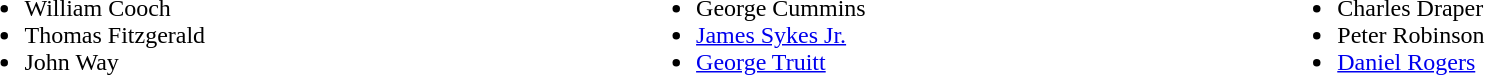<table width=100%>
<tr valign=top>
<td><br><ul><li>William Cooch</li><li>Thomas Fitzgerald</li><li>John Way</li></ul></td>
<td><br><ul><li>George Cummins</li><li><a href='#'>James Sykes Jr.</a></li><li><a href='#'>George Truitt</a></li></ul></td>
<td><br><ul><li>Charles Draper</li><li>Peter Robinson</li><li><a href='#'>Daniel Rogers</a></li></ul></td>
</tr>
</table>
